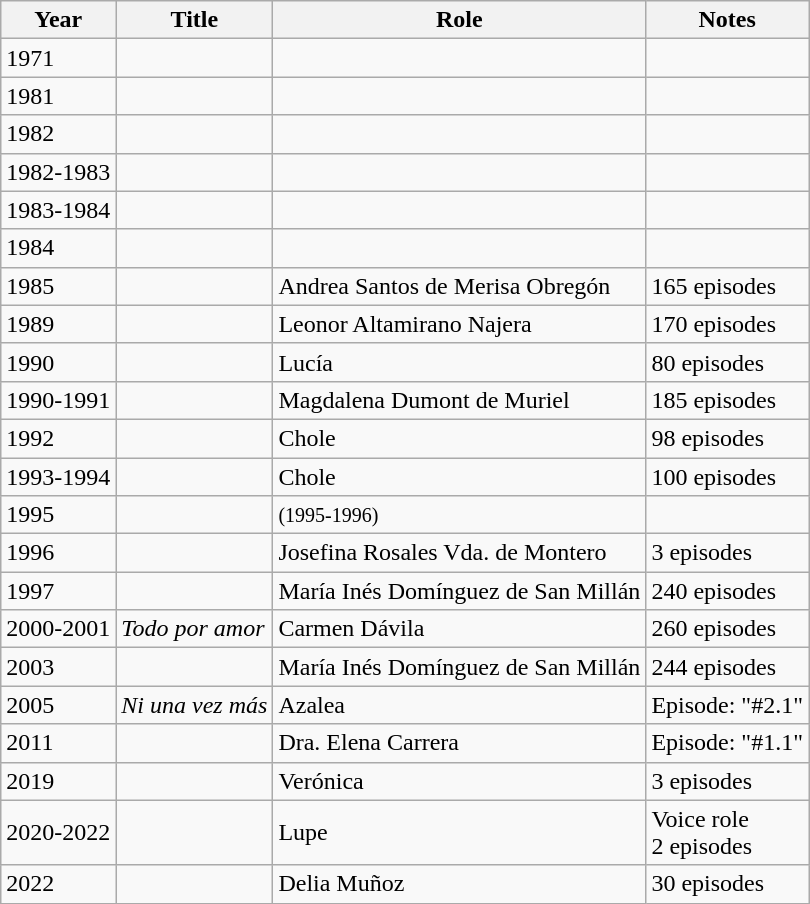<table class="wikitable sortable plainrowheaders">
<tr>
<th scope="col">Year</th>
<th scope="col">Title</th>
<th scope="col">Role</th>
<th scope="col" class="unsortable">Notes</th>
</tr>
<tr>
<td>1971</td>
<td><em></em></td>
<td></td>
<td></td>
</tr>
<tr>
<td>1981</td>
<td><em></em></td>
<td></td>
<td></td>
</tr>
<tr>
<td>1982</td>
<td><em></em></td>
<td></td>
<td></td>
</tr>
<tr>
<td>1982-1983</td>
<td><em></em></td>
<td></td>
<td></td>
</tr>
<tr>
<td>1983-1984</td>
<td><em></em></td>
<td></td>
<td></td>
</tr>
<tr>
<td>1984</td>
<td><em></em></td>
<td></td>
<td></td>
</tr>
<tr>
<td>1985</td>
<td><em></em></td>
<td>Andrea Santos de Merisa Obregón</td>
<td>165 episodes</td>
</tr>
<tr>
<td>1989</td>
<td><em></em></td>
<td>Leonor Altamirano Najera</td>
<td>170 episodes</td>
</tr>
<tr>
<td>1990</td>
<td><em></em></td>
<td>Lucía</td>
<td>80 episodes</td>
</tr>
<tr>
<td>1990-1991</td>
<td><em></em></td>
<td>Magdalena Dumont de Muriel</td>
<td>185 episodes</td>
</tr>
<tr>
<td>1992</td>
<td><em></em></td>
<td>Chole</td>
<td>98 episodes</td>
</tr>
<tr>
<td>1993-1994</td>
<td><em></em></td>
<td>Chole</td>
<td>100 episodes</td>
</tr>
<tr>
<td>1995</td>
<td><em></em></td>
<td> <small>(1995-1996)</small></td>
<td></td>
</tr>
<tr>
<td>1996</td>
<td><em></em></td>
<td>Josefina Rosales Vda. de Montero</td>
<td>3 episodes</td>
</tr>
<tr>
<td>1997</td>
<td><em></em></td>
<td>María Inés Domínguez de San Millán</td>
<td>240 episodes</td>
</tr>
<tr>
<td>2000-2001</td>
<td><em>Todo por amor</em></td>
<td>Carmen Dávila</td>
<td>260 episodes</td>
</tr>
<tr>
<td>2003</td>
<td><em></em></td>
<td>María Inés Domínguez de San Millán</td>
<td>244 episodes</td>
</tr>
<tr>
<td>2005</td>
<td><em>Ni una vez más</em></td>
<td>Azalea</td>
<td>Episode: "#2.1"</td>
</tr>
<tr>
<td>2011</td>
<td><em></em></td>
<td>Dra. Elena Carrera</td>
<td>Episode: "#1.1"</td>
</tr>
<tr>
<td>2019</td>
<td><em></em></td>
<td>Verónica</td>
<td>3 episodes</td>
</tr>
<tr>
<td>2020-2022</td>
<td><em></em></td>
<td>Lupe</td>
<td>Voice role<br>2 episodes</td>
</tr>
<tr>
<td>2022</td>
<td><em></em></td>
<td>Delia Muñoz</td>
<td>30 episodes</td>
</tr>
</table>
